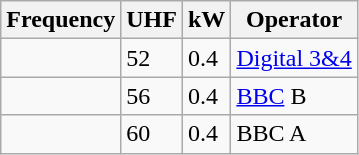<table class="wikitable sortable">
<tr>
<th>Frequency</th>
<th>UHF</th>
<th>kW</th>
<th>Operator</th>
</tr>
<tr>
<td></td>
<td>52</td>
<td>0.4</td>
<td><a href='#'>Digital 3&4</a></td>
</tr>
<tr>
<td></td>
<td>56</td>
<td>0.4</td>
<td><a href='#'>BBC</a> B</td>
</tr>
<tr>
<td></td>
<td>60</td>
<td>0.4</td>
<td>BBC A</td>
</tr>
</table>
